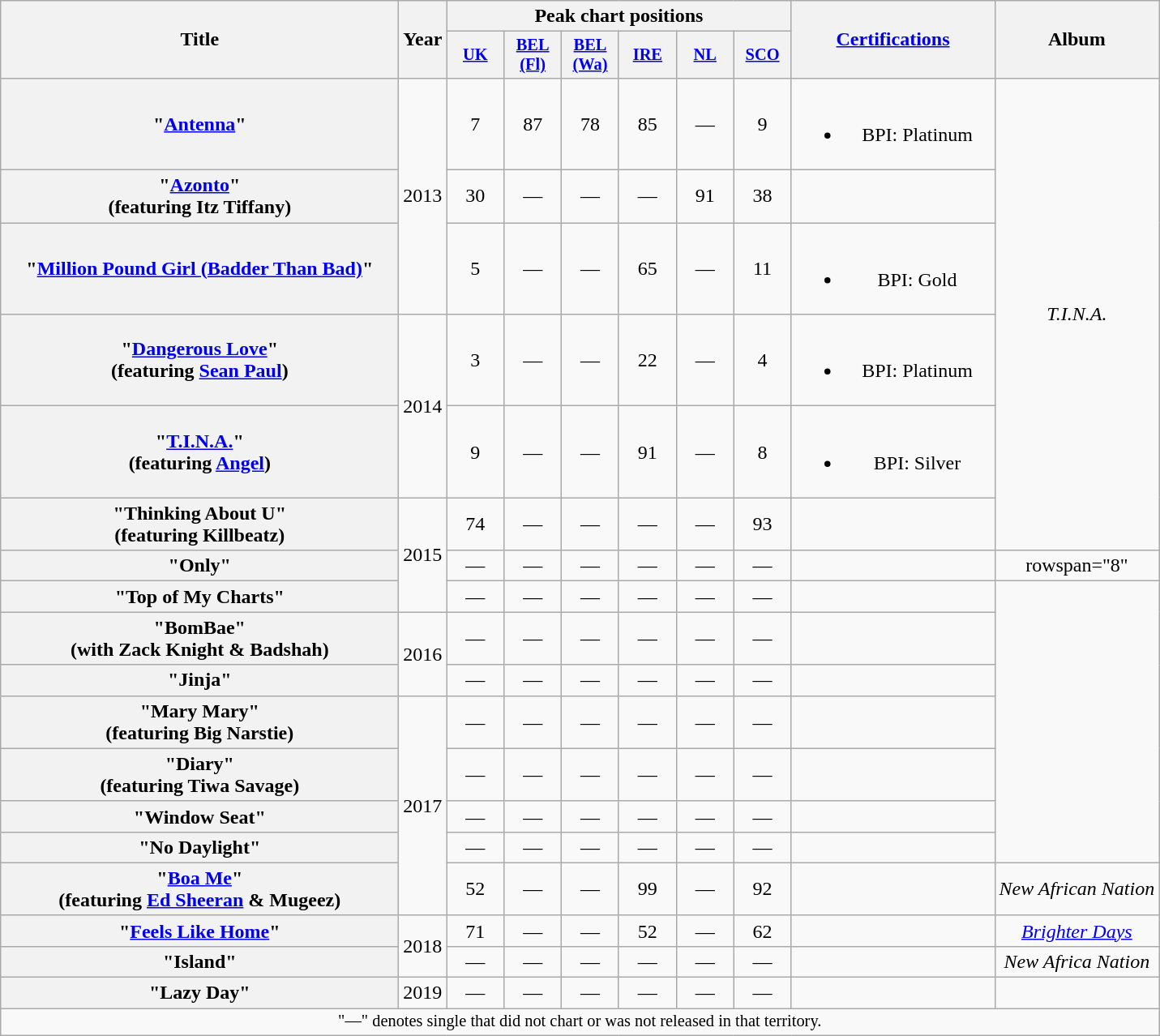<table class="wikitable plainrowheaders" style="text-align:center;">
<tr>
<th scope="col" rowspan="2" style="width:20em;">Title</th>
<th scope="col" rowspan="2" style="width:1em;">Year</th>
<th scope="col" colspan="6">Peak chart positions</th>
<th scope="col" rowspan="2" style="width:10em;"><a href='#'>Certifications</a></th>
<th scope="col" rowspan="2">Album</th>
</tr>
<tr>
<th scope="col" style="width:3em;font-size:85%;"><a href='#'>UK</a><br></th>
<th scope="col" style="width:3em;font-size:85%;"><a href='#'>BEL (Fl)</a><br></th>
<th scope="col" style="width:3em;font-size:85%;"><a href='#'>BEL (Wa)</a><br></th>
<th scope="col" style="width:3em;font-size:85%;"><a href='#'>IRE</a><br></th>
<th scope="col" style="width:3em;font-size:85%;"><a href='#'>NL</a><br></th>
<th scope="col" style="width:3em;font-size:85%;"><a href='#'>SCO</a><br></th>
</tr>
<tr>
<th scope="row">"<a href='#'>Antenna</a>"</th>
<td rowspan="3">2013</td>
<td>7</td>
<td>87</td>
<td>78</td>
<td>85</td>
<td>—</td>
<td>9</td>
<td><br><ul><li>BPI: Platinum</li></ul></td>
<td rowspan="6"><em>T.I.N.A.</em></td>
</tr>
<tr>
<th scope="row">"<a href='#'>Azonto</a>"<br><span>(featuring Itz Tiffany)</span></th>
<td>30</td>
<td>—</td>
<td>—</td>
<td>—</td>
<td>91</td>
<td>38</td>
<td></td>
</tr>
<tr>
<th scope="row">"<a href='#'>Million Pound Girl (Badder Than Bad)</a>"</th>
<td>5</td>
<td>—</td>
<td>—</td>
<td>65</td>
<td>—</td>
<td>11</td>
<td><br><ul><li>BPI: Gold</li></ul></td>
</tr>
<tr>
<th scope="row">"<a href='#'>Dangerous Love</a>"<br><span>(featuring <a href='#'>Sean Paul</a>)</span></th>
<td rowspan="2">2014</td>
<td>3</td>
<td>—</td>
<td>—</td>
<td>22</td>
<td>—</td>
<td>4</td>
<td><br><ul><li>BPI: Platinum</li></ul></td>
</tr>
<tr>
<th scope="row">"<a href='#'>T.I.N.A.</a>"<br><span>(featuring <a href='#'>Angel</a>)</span></th>
<td>9</td>
<td>—</td>
<td>—</td>
<td>91</td>
<td>—</td>
<td>8</td>
<td><br><ul><li>BPI: Silver</li></ul></td>
</tr>
<tr>
<th scope="row">"Thinking About U"<br><span>(featuring Killbeatz)</span></th>
<td rowspan="3">2015</td>
<td>74</td>
<td>—</td>
<td>—</td>
<td>—</td>
<td>—</td>
<td>93</td>
<td></td>
</tr>
<tr>
<th scope="row">"Only"</th>
<td>—</td>
<td>—</td>
<td>—</td>
<td>—</td>
<td>—</td>
<td>—</td>
<td></td>
<td>rowspan="8" </td>
</tr>
<tr>
<th scope="row">"Top of My Charts"</th>
<td>—</td>
<td>—</td>
<td>—</td>
<td>—</td>
<td>—</td>
<td>—</td>
<td></td>
</tr>
<tr>
<th scope="row">"BomBae"<br><span>(with Zack Knight & Badshah)</span></th>
<td rowspan="2">2016</td>
<td>—</td>
<td>—</td>
<td>—</td>
<td>—</td>
<td>—</td>
<td>—</td>
<td></td>
</tr>
<tr>
<th scope="row">"Jinja"</th>
<td>—</td>
<td>—</td>
<td>—</td>
<td>—</td>
<td>—</td>
<td>—</td>
<td></td>
</tr>
<tr>
<th scope="row">"Mary Mary"<br><span>(featuring Big Narstie)</span></th>
<td rowspan="5">2017</td>
<td>—</td>
<td>—</td>
<td>—</td>
<td>—</td>
<td>—</td>
<td>—</td>
<td></td>
</tr>
<tr>
<th scope="row">"Diary"<br><span>(featuring Tiwa Savage)</span></th>
<td>—</td>
<td>—</td>
<td>—</td>
<td>—</td>
<td>—</td>
<td>—</td>
<td></td>
</tr>
<tr>
<th scope="row">"Window Seat"</th>
<td>—</td>
<td>—</td>
<td>—</td>
<td>—</td>
<td>—</td>
<td>—</td>
<td></td>
</tr>
<tr>
<th scope="row">"No Daylight"</th>
<td>—</td>
<td>—</td>
<td>—</td>
<td>—</td>
<td>—</td>
<td>—</td>
<td></td>
</tr>
<tr>
<th scope="row">"<a href='#'>Boa Me</a>"<br><span>(featuring <a href='#'>Ed Sheeran</a> & Mugeez)</span></th>
<td>52</td>
<td>—</td>
<td>—</td>
<td>99</td>
<td>—</td>
<td>92</td>
<td></td>
<td><em>New African Nation</em></td>
</tr>
<tr>
<th scope="row">"<a href='#'>Feels Like Home</a>"<br></th>
<td rowspan="2">2018</td>
<td>71</td>
<td>—</td>
<td>—</td>
<td>52</td>
<td>—</td>
<td>62</td>
<td></td>
<td><em><a href='#'>Brighter Days</a></em></td>
</tr>
<tr>
<th scope="row">"Island"</th>
<td>—</td>
<td>—</td>
<td>—</td>
<td>—</td>
<td>—</td>
<td>—</td>
<td></td>
<td><em>New Africa Nation</em></td>
</tr>
<tr>
<th scope="row">"Lazy Day"<br></th>
<td>2019</td>
<td>—</td>
<td>—</td>
<td>—</td>
<td>—</td>
<td>—</td>
<td>—</td>
<td></td>
<td></td>
</tr>
<tr>
<td colspan="18" style="font-size:85%">"—" denotes single that did not chart or was not released in that territory.</td>
</tr>
</table>
